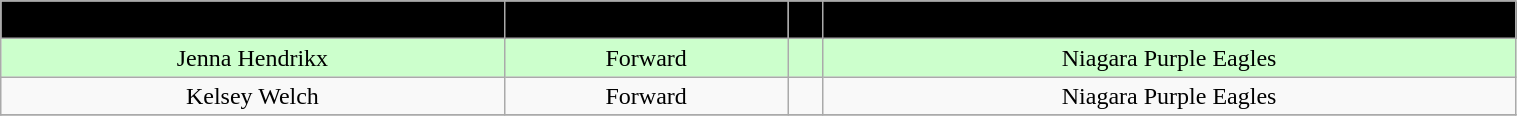<table class="wikitable" width="80%">
<tr align="center" bgcolor=" ">
<td>Kaleigh Chippy</td>
<td>Forward</td>
<td></td>
<td>Niagara Purple Eagles</td>
</tr>
<tr align="center" bgcolor=" #ccffcc ">
<td>Jenna Hendrikx</td>
<td>Forward</td>
<td></td>
<td>Niagara Purple Eagles</td>
</tr>
<tr align="center" bgcolor="">
<td>Kelsey Welch</td>
<td>Forward</td>
<td></td>
<td>Niagara Purple Eagles</td>
</tr>
<tr align="center" bgcolor="">
</tr>
</table>
